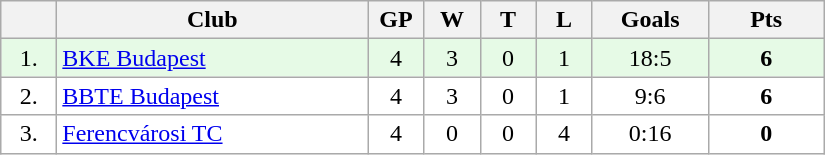<table class="wikitable">
<tr>
<th width="30"></th>
<th width="200">Club</th>
<th width="30">GP</th>
<th width="30">W</th>
<th width="30">T</th>
<th width="30">L</th>
<th width="70">Goals</th>
<th width="70">Pts</th>
</tr>
<tr bgcolor="#e6fae6" align="center">
<td>1.</td>
<td align="left"><a href='#'>BKE Budapest</a></td>
<td>4</td>
<td>3</td>
<td>0</td>
<td>1</td>
<td>18:5</td>
<td><strong>6</strong></td>
</tr>
<tr bgcolor="#FFFFFF" align="center">
<td>2.</td>
<td align="left"><a href='#'>BBTE Budapest</a></td>
<td>4</td>
<td>3</td>
<td>0</td>
<td>1</td>
<td>9:6</td>
<td><strong>6</strong></td>
</tr>
<tr bgcolor="#FFFFFF" align="center">
<td>3.</td>
<td align="left"><a href='#'>Ferencvárosi TC</a></td>
<td>4</td>
<td>0</td>
<td>0</td>
<td>4</td>
<td>0:16</td>
<td><strong>0</strong></td>
</tr>
</table>
